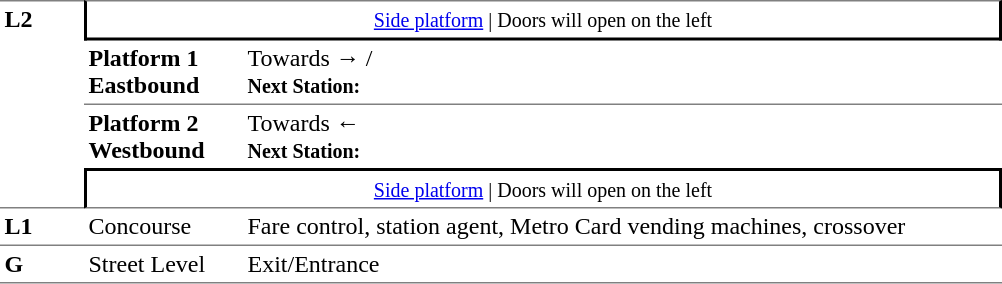<table table border=0 cellspacing=0 cellpadding=3>
<tr>
<td style="border-top:solid 1px grey;border-bottom:solid 1px grey;" width=50 rowspan=4 valign=top><strong>L2</strong></td>
<td style="border-top:solid 1px grey;border-right:solid 2px black;border-left:solid 2px black;border-bottom:solid 2px black;text-align:center;" colspan=2><small><a href='#'>Side platform</a> | Doors will open on the left </small></td>
</tr>
<tr>
<td style="border-bottom:solid 1px grey;" width=100><span><strong>Platform 1</strong><br><strong>Eastbound</strong></span></td>
<td style="border-bottom:solid 1px grey;" width=500>Towards →  / <br><small><strong>Next Station:</strong> </small></td>
</tr>
<tr>
<td><span><strong>Platform 2</strong><br><strong>Westbound</strong></span></td>
<td><span></span>Towards ← <br><small><strong>Next Station:</strong> </small></td>
</tr>
<tr>
<td style="border-top:solid 2px black;border-right:solid 2px black;border-left:solid 2px black;border-bottom:solid 1px grey;text-align:center;" colspan=2><small><a href='#'>Side platform</a> | Doors will open on the left </small></td>
</tr>
<tr>
<td valign=top><strong>L1</strong></td>
<td valign=top>Concourse</td>
<td valign=top>Fare control, station agent, Metro Card vending machines, crossover</td>
</tr>
<tr>
<td style="border-bottom:solid 1px grey;border-top:solid 1px grey;" width=50 valign=top><strong>G</strong></td>
<td style="border-top:solid 1px grey;border-bottom:solid 1px grey;" width=100 valign=top>Street Level</td>
<td style="border-top:solid 1px grey;border-bottom:solid 1px grey;" width=500 valign=top>Exit/Entrance</td>
</tr>
</table>
